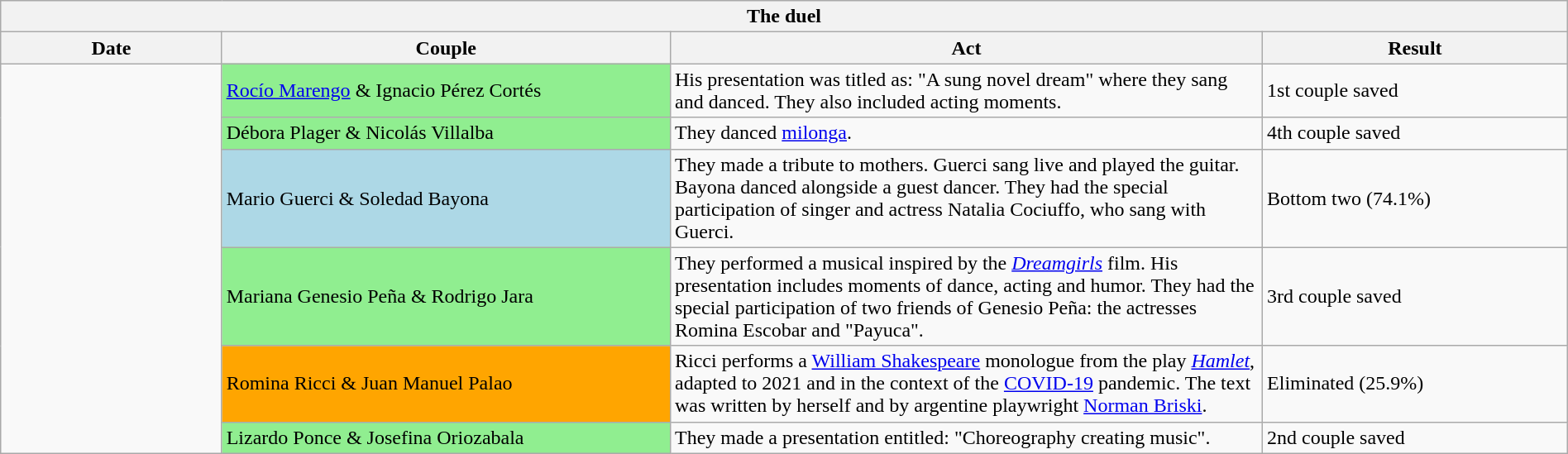<table class="wikitable collapsible collapsed" style="text-align: align; width: 100%;">
<tr>
<th colspan="11" style="with: 100%;" align="center">The duel</th>
</tr>
<tr>
<th width=85>Date</th>
<th width=180>Couple</th>
<th width=240>Act</th>
<th width=120>Result</th>
</tr>
<tr>
<td rowspan="6"></td>
<td bgcolor="lightgreen"><a href='#'>Rocío Marengo</a> & Ignacio Pérez Cortés</td>
<td>His presentation was titled as: "A sung novel dream" where they sang and danced. They also included acting moments.<br></td>
<td>1st couple saved</td>
</tr>
<tr>
<td bgcolor="lightgreen">Débora Plager & Nicolás Villalba</td>
<td>They danced <a href='#'>milonga</a>.<br></td>
<td>4th couple saved</td>
</tr>
<tr>
<td bgcolor="lightblue">Mario Guerci & Soledad Bayona</td>
<td>They made a tribute to mothers. Guerci sang live and played the guitar. Bayona danced alongside a guest dancer. They had the special participation of singer and actress Natalia Cociuffo, who sang with Guerci.<br></td>
<td>Bottom two (74.1%)</td>
</tr>
<tr>
<td bgcolor="lightgreen">Mariana Genesio Peña & Rodrigo Jara</td>
<td>They performed a musical inspired by the <em><a href='#'>Dreamgirls</a></em> film. His presentation includes moments of dance, acting and humor. They had the special participation of two friends of Genesio Peña: the actresses Romina Escobar and "Payuca".<br></td>
<td>3rd couple saved</td>
</tr>
<tr>
<td bgcolor="orange">Romina Ricci & Juan Manuel Palao</td>
<td>Ricci performs a <a href='#'>William Shakespeare</a> monologue from the play <em><a href='#'>Hamlet</a></em>, adapted to 2021 and in the context of the <a href='#'>COVID-19</a> pandemic. The text was written by herself and by argentine playwright <a href='#'>Norman Briski</a>.</td>
<td>Eliminated (25.9%)</td>
</tr>
<tr>
<td bgcolor="lightgreen">Lizardo Ponce & Josefina Oriozabala</td>
<td>They made a presentation entitled: "Choreography creating music".<br></td>
<td>2nd couple saved</td>
</tr>
</table>
